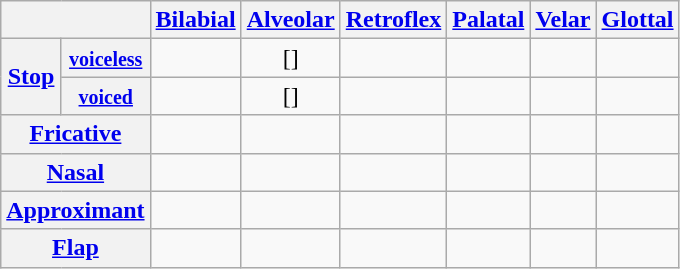<table class="wikitable" style="text-align:center">
<tr>
<th colspan="2"></th>
<th><a href='#'>Bilabial</a></th>
<th><a href='#'>Alveolar</a></th>
<th><a href='#'>Retroflex</a></th>
<th><a href='#'>Palatal</a></th>
<th><a href='#'>Velar</a></th>
<th><a href='#'>Glottal</a></th>
</tr>
<tr>
<th rowspan="2"><a href='#'>Stop</a></th>
<th><a href='#'><small>voiceless</small></a></th>
<td></td>
<td>[]</td>
<td></td>
<td></td>
<td></td>
<td></td>
</tr>
<tr>
<th><a href='#'><small>voiced</small></a></th>
<td></td>
<td>[]</td>
<td></td>
<td></td>
<td></td>
<td></td>
</tr>
<tr>
<th colspan="2"><a href='#'>Fricative</a></th>
<td></td>
<td></td>
<td></td>
<td></td>
<td></td>
<td></td>
</tr>
<tr>
<th colspan="2"><a href='#'>Nasal</a></th>
<td></td>
<td></td>
<td></td>
<td></td>
<td></td>
<td></td>
</tr>
<tr>
<th colspan="2"><a href='#'>Approximant</a></th>
<td></td>
<td></td>
<td></td>
<td></td>
<td></td>
<td></td>
</tr>
<tr>
<th colspan="2"><a href='#'>Flap</a></th>
<td></td>
<td></td>
<td></td>
<td></td>
<td></td>
<td></td>
</tr>
</table>
